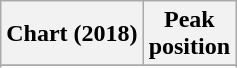<table class="wikitable sortable plainrowheaders" style="text-align:center">
<tr>
<th scope="col">Chart (2018)</th>
<th scope="col">Peak<br>position</th>
</tr>
<tr>
</tr>
<tr>
</tr>
<tr>
</tr>
<tr>
</tr>
<tr>
</tr>
</table>
